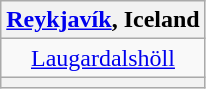<table class="wikitable" style="text-align:center">
<tr>
<th> <a href='#'>Reykjavík</a>, Iceland</th>
</tr>
<tr>
<td><a href='#'>Laugardalshöll</a></td>
</tr>
<tr>
<th></th>
</tr>
</table>
